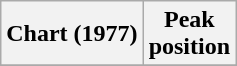<table class="wikitable sortable plainrowheaders" style="text-align:center">
<tr>
<th scope="col">Chart (1977)</th>
<th scope="col">Peak<br>position</th>
</tr>
<tr>
</tr>
</table>
